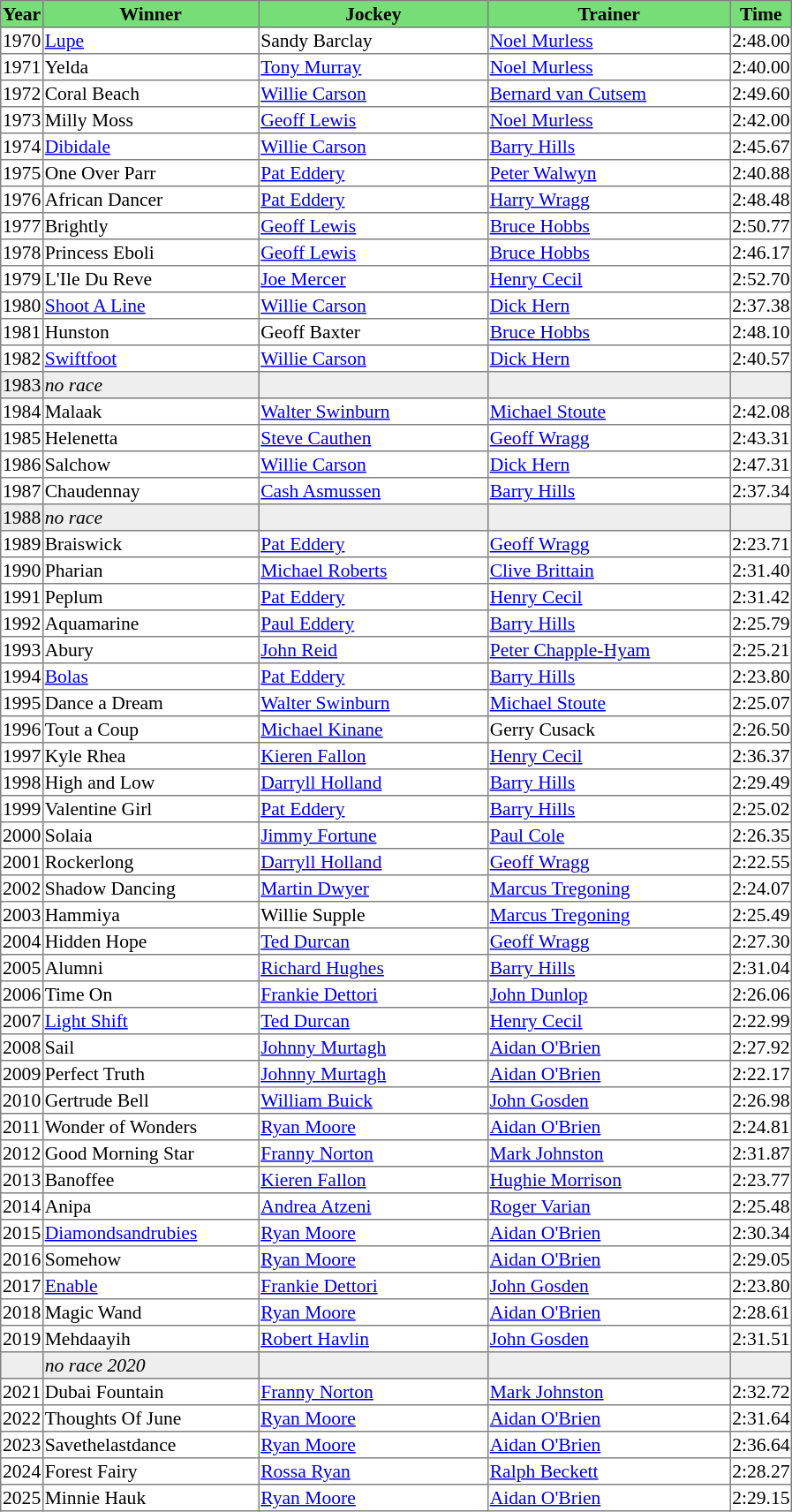<table class = "sortable" | border="1" style="border-collapse: collapse; font-size:90%">
<tr bgcolor="#77dd77" align="center">
<th>Year</th>
<th>Winner</th>
<th>Jockey</th>
<th>Trainer</th>
<th>Time</th>
</tr>
<tr>
<td>1970</td>
<td width=160px><a href='#'>Lupe</a></td>
<td width=170px>Sandy Barclay</td>
<td width=180px><a href='#'>Noel Murless</a></td>
<td>2:48.00</td>
</tr>
<tr>
<td>1971</td>
<td>Yelda</td>
<td><a href='#'>Tony Murray</a></td>
<td><a href='#'>Noel Murless</a></td>
<td>2:40.00</td>
</tr>
<tr>
<td>1972</td>
<td>Coral Beach</td>
<td><a href='#'>Willie Carson</a></td>
<td><a href='#'>Bernard van Cutsem</a></td>
<td>2:49.60</td>
</tr>
<tr>
<td>1973</td>
<td>Milly Moss</td>
<td><a href='#'>Geoff Lewis</a></td>
<td><a href='#'>Noel Murless</a></td>
<td>2:42.00</td>
</tr>
<tr>
<td>1974</td>
<td><a href='#'>Dibidale</a></td>
<td><a href='#'>Willie Carson</a></td>
<td><a href='#'>Barry Hills</a></td>
<td>2:45.67</td>
</tr>
<tr>
<td>1975</td>
<td>One Over Parr</td>
<td><a href='#'>Pat Eddery</a></td>
<td><a href='#'>Peter Walwyn</a></td>
<td>2:40.88</td>
</tr>
<tr>
<td>1976</td>
<td>African Dancer</td>
<td><a href='#'>Pat Eddery</a></td>
<td><a href='#'>Harry Wragg</a></td>
<td>2:48.48</td>
</tr>
<tr>
<td>1977</td>
<td>Brightly</td>
<td><a href='#'>Geoff Lewis</a></td>
<td><a href='#'>Bruce Hobbs</a></td>
<td>2:50.77</td>
</tr>
<tr>
<td>1978</td>
<td>Princess Eboli</td>
<td><a href='#'>Geoff Lewis</a></td>
<td><a href='#'>Bruce Hobbs</a></td>
<td>2:46.17</td>
</tr>
<tr>
<td>1979</td>
<td>L'Ile Du Reve</td>
<td><a href='#'>Joe Mercer</a></td>
<td><a href='#'>Henry Cecil</a></td>
<td>2:52.70</td>
</tr>
<tr>
<td>1980</td>
<td><a href='#'>Shoot A Line</a></td>
<td><a href='#'>Willie Carson</a></td>
<td><a href='#'>Dick Hern</a></td>
<td>2:37.38</td>
</tr>
<tr>
<td>1981</td>
<td>Hunston</td>
<td>Geoff Baxter</td>
<td><a href='#'>Bruce Hobbs</a></td>
<td>2:48.10</td>
</tr>
<tr>
<td>1982</td>
<td><a href='#'>Swiftfoot</a></td>
<td><a href='#'>Willie Carson</a></td>
<td><a href='#'>Dick Hern</a></td>
<td>2:40.57</td>
</tr>
<tr bgcolor="#eeeeee">
<td>1983</td>
<td><em>no race</em> </td>
<td></td>
<td></td>
<td></td>
</tr>
<tr>
<td>1984</td>
<td>Malaak</td>
<td><a href='#'>Walter Swinburn</a></td>
<td><a href='#'>Michael Stoute</a></td>
<td>2:42.08</td>
</tr>
<tr>
<td>1985</td>
<td>Helenetta</td>
<td><a href='#'>Steve Cauthen</a></td>
<td><a href='#'>Geoff Wragg</a></td>
<td>2:43.31</td>
</tr>
<tr>
<td>1986</td>
<td>Salchow</td>
<td><a href='#'>Willie Carson</a></td>
<td><a href='#'>Dick Hern</a></td>
<td>2:47.31</td>
</tr>
<tr>
<td>1987</td>
<td>Chaudennay</td>
<td><a href='#'>Cash Asmussen</a></td>
<td><a href='#'>Barry Hills</a></td>
<td>2:37.34</td>
</tr>
<tr bgcolor="#eeeeee">
<td>1988</td>
<td><em>no race</em> </td>
<td></td>
<td></td>
<td></td>
</tr>
<tr>
<td>1989</td>
<td>Braiswick</td>
<td><a href='#'>Pat Eddery</a></td>
<td><a href='#'>Geoff Wragg</a></td>
<td>2:23.71</td>
</tr>
<tr>
<td>1990</td>
<td>Pharian</td>
<td><a href='#'>Michael Roberts</a></td>
<td><a href='#'>Clive Brittain</a></td>
<td>2:31.40</td>
</tr>
<tr>
<td>1991</td>
<td>Peplum</td>
<td><a href='#'>Pat Eddery</a></td>
<td><a href='#'>Henry Cecil</a></td>
<td>2:31.42</td>
</tr>
<tr>
<td>1992</td>
<td>Aquamarine</td>
<td><a href='#'>Paul Eddery</a></td>
<td><a href='#'>Barry Hills</a></td>
<td>2:25.79</td>
</tr>
<tr>
<td>1993</td>
<td>Abury</td>
<td><a href='#'>John Reid</a></td>
<td><a href='#'>Peter Chapple-Hyam</a></td>
<td>2:25.21</td>
</tr>
<tr>
<td>1994</td>
<td><a href='#'>Bolas</a></td>
<td><a href='#'>Pat Eddery</a></td>
<td><a href='#'>Barry Hills</a></td>
<td>2:23.80</td>
</tr>
<tr>
<td>1995</td>
<td>Dance a Dream</td>
<td><a href='#'>Walter Swinburn</a></td>
<td><a href='#'>Michael Stoute</a></td>
<td>2:25.07</td>
</tr>
<tr>
<td>1996</td>
<td>Tout a Coup</td>
<td><a href='#'>Michael Kinane</a></td>
<td>Gerry Cusack</td>
<td>2:26.50</td>
</tr>
<tr>
<td>1997</td>
<td>Kyle Rhea</td>
<td><a href='#'>Kieren Fallon</a></td>
<td><a href='#'>Henry Cecil</a></td>
<td>2:36.37</td>
</tr>
<tr>
<td>1998</td>
<td>High and Low</td>
<td><a href='#'>Darryll Holland</a></td>
<td><a href='#'>Barry Hills</a></td>
<td>2:29.49</td>
</tr>
<tr>
<td>1999</td>
<td>Valentine Girl</td>
<td><a href='#'>Pat Eddery</a></td>
<td><a href='#'>Barry Hills</a></td>
<td>2:25.02</td>
</tr>
<tr>
<td>2000</td>
<td>Solaia</td>
<td><a href='#'>Jimmy Fortune</a></td>
<td><a href='#'>Paul Cole</a></td>
<td>2:26.35</td>
</tr>
<tr>
<td>2001</td>
<td>Rockerlong</td>
<td><a href='#'>Darryll Holland</a></td>
<td><a href='#'>Geoff Wragg</a></td>
<td>2:22.55</td>
</tr>
<tr>
<td>2002</td>
<td>Shadow Dancing</td>
<td><a href='#'>Martin Dwyer</a></td>
<td><a href='#'>Marcus Tregoning</a></td>
<td>2:24.07</td>
</tr>
<tr>
<td>2003</td>
<td>Hammiya</td>
<td>Willie Supple</td>
<td><a href='#'>Marcus Tregoning</a></td>
<td>2:25.49</td>
</tr>
<tr>
<td>2004</td>
<td>Hidden Hope</td>
<td><a href='#'>Ted Durcan</a></td>
<td><a href='#'>Geoff Wragg</a></td>
<td>2:27.30</td>
</tr>
<tr>
<td>2005</td>
<td>Alumni</td>
<td><a href='#'>Richard Hughes</a></td>
<td><a href='#'>Barry Hills</a></td>
<td>2:31.04</td>
</tr>
<tr>
<td>2006</td>
<td>Time On</td>
<td><a href='#'>Frankie Dettori</a></td>
<td><a href='#'>John Dunlop</a></td>
<td>2:26.06</td>
</tr>
<tr>
<td>2007</td>
<td><a href='#'>Light Shift</a></td>
<td><a href='#'>Ted Durcan</a></td>
<td><a href='#'>Henry Cecil</a></td>
<td>2:22.99</td>
</tr>
<tr>
<td>2008</td>
<td>Sail</td>
<td><a href='#'>Johnny Murtagh</a></td>
<td><a href='#'>Aidan O'Brien</a></td>
<td>2:27.92</td>
</tr>
<tr>
<td>2009</td>
<td>Perfect Truth</td>
<td><a href='#'>Johnny Murtagh</a></td>
<td><a href='#'>Aidan O'Brien</a></td>
<td>2:22.17</td>
</tr>
<tr>
<td>2010</td>
<td>Gertrude Bell</td>
<td><a href='#'>William Buick</a></td>
<td><a href='#'>John Gosden</a></td>
<td>2:26.98</td>
</tr>
<tr>
<td>2011</td>
<td>Wonder of Wonders</td>
<td><a href='#'>Ryan Moore</a></td>
<td><a href='#'>Aidan O'Brien</a></td>
<td>2:24.81</td>
</tr>
<tr>
<td>2012</td>
<td>Good Morning Star</td>
<td><a href='#'>Franny Norton</a></td>
<td><a href='#'>Mark Johnston</a></td>
<td>2:31.87</td>
</tr>
<tr>
<td>2013</td>
<td>Banoffee</td>
<td><a href='#'>Kieren Fallon</a></td>
<td><a href='#'>Hughie Morrison</a></td>
<td>2:23.77</td>
</tr>
<tr>
<td>2014</td>
<td>Anipa</td>
<td><a href='#'>Andrea Atzeni</a></td>
<td><a href='#'>Roger Varian</a></td>
<td>2:25.48</td>
</tr>
<tr>
<td>2015</td>
<td><a href='#'>Diamondsandrubies</a></td>
<td><a href='#'>Ryan Moore</a></td>
<td><a href='#'>Aidan O'Brien</a></td>
<td>2:30.34</td>
</tr>
<tr>
<td>2016</td>
<td>Somehow</td>
<td><a href='#'>Ryan Moore</a></td>
<td><a href='#'>Aidan O'Brien</a></td>
<td>2:29.05</td>
</tr>
<tr>
<td>2017</td>
<td><a href='#'>Enable</a></td>
<td><a href='#'>Frankie Dettori</a></td>
<td><a href='#'>John Gosden</a></td>
<td>2:23.80</td>
</tr>
<tr>
<td>2018</td>
<td>Magic Wand</td>
<td><a href='#'>Ryan Moore</a></td>
<td><a href='#'>Aidan O'Brien</a></td>
<td>2:28.61</td>
</tr>
<tr>
<td>2019</td>
<td>Mehdaayih</td>
<td><a href='#'>Robert Havlin</a></td>
<td><a href='#'>John Gosden</a></td>
<td>2:31.51</td>
</tr>
<tr bgcolor="#eeeeee">
<td data-sort-value="2020"></td>
<td><em>no race 2020</em> </td>
<td></td>
<td></td>
<td></td>
</tr>
<tr>
<td>2021</td>
<td>Dubai Fountain</td>
<td><a href='#'>Franny Norton</a></td>
<td><a href='#'>Mark Johnston</a></td>
<td>2:32.72</td>
</tr>
<tr>
<td>2022</td>
<td>Thoughts Of June</td>
<td><a href='#'>Ryan Moore</a></td>
<td><a href='#'>Aidan O'Brien</a></td>
<td>2:31.64</td>
</tr>
<tr>
<td>2023</td>
<td>Savethelastdance</td>
<td><a href='#'>Ryan Moore</a></td>
<td><a href='#'>Aidan O'Brien</a></td>
<td>2:36.64</td>
</tr>
<tr>
<td>2024</td>
<td>Forest Fairy</td>
<td><a href='#'>Rossa Ryan</a></td>
<td><a href='#'>Ralph Beckett</a></td>
<td>2:28.27</td>
</tr>
<tr>
<td>2025</td>
<td>Minnie Hauk</td>
<td><a href='#'>Ryan Moore</a></td>
<td><a href='#'>Aidan O'Brien</a></td>
<td>2:29.15</td>
</tr>
</table>
